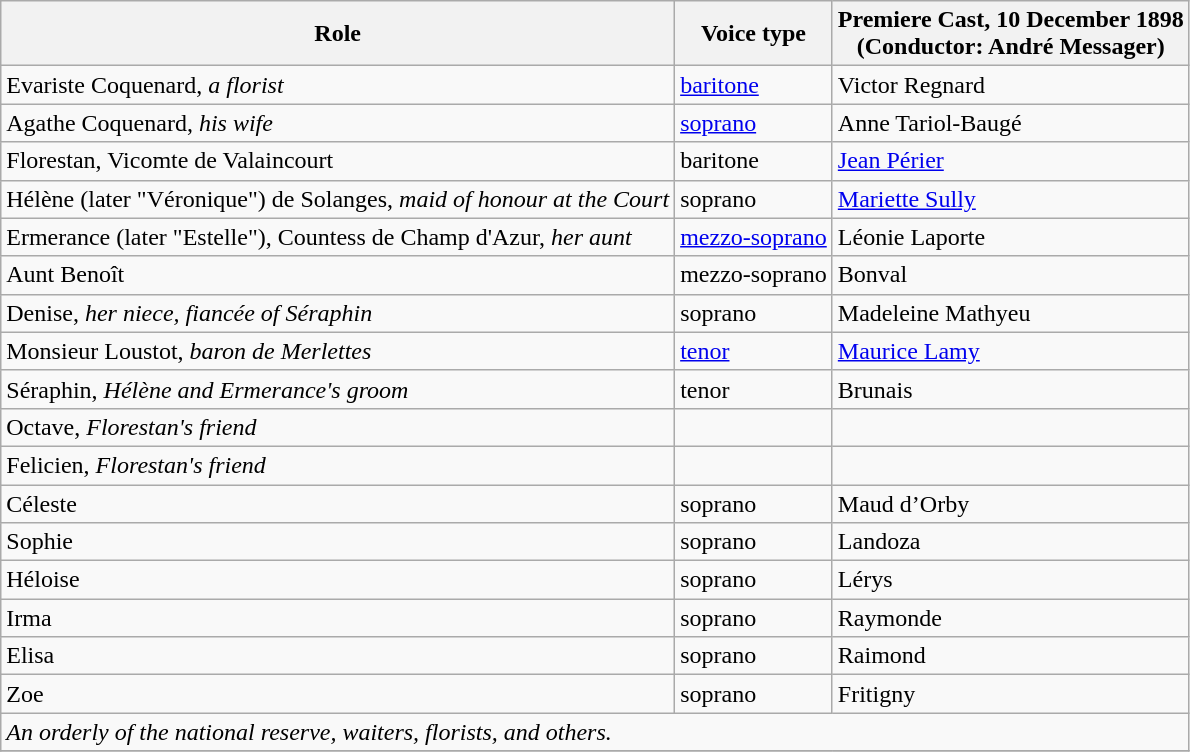<table class="wikitable">
<tr>
<th>Role</th>
<th>Voice type</th>
<th>Premiere Cast, 10 December 1898<br>(Conductor: André Messager)</th>
</tr>
<tr>
<td>Evariste Coquenard, <em>a florist</em></td>
<td><a href='#'>baritone</a></td>
<td>Victor Regnard</td>
</tr>
<tr>
<td>Agathe Coquenard, <em>his wife</em></td>
<td><a href='#'>soprano</a></td>
<td>Anne Tariol-Baugé</td>
</tr>
<tr>
<td>Florestan, Vicomte de Valaincourt</td>
<td>baritone</td>
<td><a href='#'>Jean Périer</a></td>
</tr>
<tr>
<td>Hélène (later "Véronique") de Solanges, <em>maid of honour at the Court</em></td>
<td>soprano</td>
<td><a href='#'>Mariette Sully</a></td>
</tr>
<tr>
<td>Ermerance (later "Estelle"), Countess de Champ d'Azur, <em>her aunt</em></td>
<td><a href='#'>mezzo-soprano</a></td>
<td>Léonie Laporte</td>
</tr>
<tr>
<td>Aunt Benoît</td>
<td>mezzo-soprano</td>
<td>Bonval</td>
</tr>
<tr>
<td>Denise, <em>her niece, fiancée of Séraphin</em></td>
<td>soprano</td>
<td>Madeleine Mathyeu</td>
</tr>
<tr>
<td>Monsieur Loustot, <em>baron de Merlettes</em></td>
<td><a href='#'>tenor</a></td>
<td><a href='#'>Maurice Lamy</a></td>
</tr>
<tr>
<td>Séraphin, <em>Hélène and Ermerance's groom</em></td>
<td>tenor</td>
<td>Brunais</td>
</tr>
<tr>
<td>Octave, <em>Florestan's friend</em></td>
<td></td>
<td></td>
</tr>
<tr>
<td>Felicien, <em>Florestan's friend</em></td>
<td></td>
<td></td>
</tr>
<tr>
<td>Céleste</td>
<td>soprano</td>
<td>Maud d’Orby</td>
</tr>
<tr>
<td>Sophie</td>
<td>soprano</td>
<td>Landoza</td>
</tr>
<tr>
<td>Héloise</td>
<td>soprano</td>
<td>Lérys</td>
</tr>
<tr>
<td>Irma</td>
<td>soprano</td>
<td>Raymonde</td>
</tr>
<tr>
<td>Elisa</td>
<td>soprano</td>
<td>Raimond</td>
</tr>
<tr>
<td>Zoe</td>
<td>soprano</td>
<td>Fritigny</td>
</tr>
<tr>
<td colspan="3"><em>An orderly of the national reserve, waiters, florists, and others.</em></td>
</tr>
<tr>
</tr>
</table>
